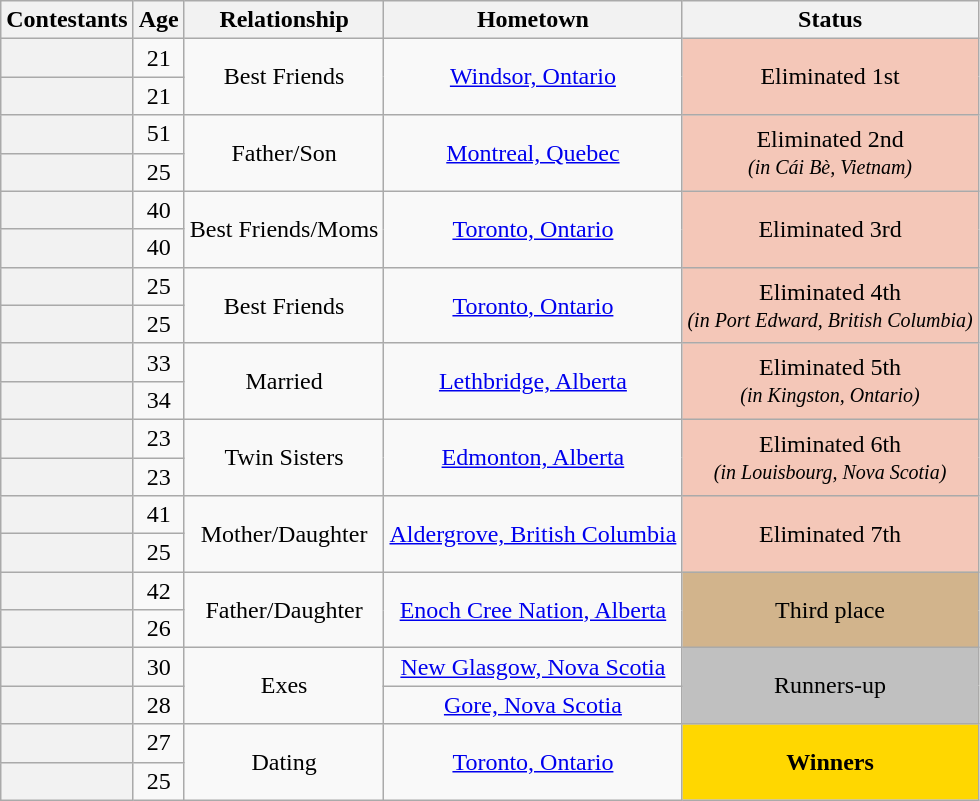<table class="wikitable sortable" style="text-align:center;">
<tr>
<th scope="col">Contestants</th>
<th scope="col">Age</th>
<th class="unsortable" scope="col">Relationship</th>
<th scope="col" class="unsortable">Hometown</th>
<th scope="col">Status</th>
</tr>
<tr>
<th scope="row"></th>
<td>21</td>
<td rowspan="2">Best Friends</td>
<td rowspan="2"><a href='#'>Windsor, Ontario</a></td>
<td rowspan="2" bgcolor="f4c7b8">Eliminated 1st<br><small></small></td>
</tr>
<tr>
<th scope="row"></th>
<td>21</td>
</tr>
<tr>
<th scope="row"></th>
<td>51</td>
<td rowspan="2">Father/Son</td>
<td rowspan="2"><a href='#'>Montreal, Quebec</a></td>
<td rowspan="2" bgcolor="f4c7b8">Eliminated 2nd<br><small><em>(in Cái Bè, Vietnam)</em></small></td>
</tr>
<tr>
<th scope="row"></th>
<td>25</td>
</tr>
<tr>
<th scope="row"></th>
<td>40</td>
<td rowspan="2">Best Friends/Moms</td>
<td rowspan="2"><a href='#'>Toronto, Ontario</a></td>
<td rowspan="2" bgcolor="f4c7b8">Eliminated 3rd<br><small></small></td>
</tr>
<tr>
<th scope="row"></th>
<td>40</td>
</tr>
<tr>
<th scope="row"></th>
<td>25</td>
<td rowspan="2">Best Friends</td>
<td rowspan="2"><a href='#'>Toronto, Ontario</a></td>
<td rowspan="2" bgcolor="f4c7b8">Eliminated 4th<br><small><em>(in Port Edward, British Columbia)</em></small></td>
</tr>
<tr>
<th scope="row"></th>
<td>25</td>
</tr>
<tr>
<th scope="row"></th>
<td>33</td>
<td rowspan="2">Married</td>
<td rowspan="2"><a href='#'>Lethbridge, Alberta</a></td>
<td rowspan="2" bgcolor="f4c7b8">Eliminated 5th<br><small><em>(in Kingston, Ontario)</em></small></td>
</tr>
<tr>
<th scope="row"></th>
<td>34</td>
</tr>
<tr>
<th scope="row"></th>
<td>23</td>
<td rowspan="2">Twin Sisters</td>
<td rowspan="2"><a href='#'>Edmonton, Alberta</a></td>
<td rowspan="2" bgcolor="f4c7b8">Eliminated 6th<br><small><em>(in Louisbourg, Nova Scotia)</em></small></td>
</tr>
<tr>
<th scope="row"></th>
<td>23</td>
</tr>
<tr>
<th scope="row"></th>
<td>41</td>
<td rowspan="2">Mother/Daughter</td>
<td rowspan="2"><a href='#'>Aldergrove, British Columbia</a></td>
<td rowspan="2" bgcolor="f4c7b8">Eliminated 7th<br><small></small></td>
</tr>
<tr>
<th scope="row"></th>
<td>25</td>
</tr>
<tr>
<th scope="row"></th>
<td>42</td>
<td rowspan="2">Father/Daughter</td>
<td rowspan="2"><a href='#'>Enoch Cree Nation, Alberta</a></td>
<td rowspan="2" bgcolor="tan">Third place</td>
</tr>
<tr>
<th scope="row"></th>
<td>26</td>
</tr>
<tr>
<th scope="row"></th>
<td>30</td>
<td rowspan="2">Exes</td>
<td><a href='#'>New Glasgow, Nova Scotia</a></td>
<td rowspan="2" bgcolor="silver">Runners-up</td>
</tr>
<tr>
<th scope="row"></th>
<td>28</td>
<td><a href='#'>Gore, Nova Scotia</a></td>
</tr>
<tr>
<th scope="row"></th>
<td>27</td>
<td rowspan="2">Dating</td>
<td rowspan="2"><a href='#'>Toronto, Ontario</a></td>
<td rowspan="2" bgcolor="gold"><strong>Winners</strong></td>
</tr>
<tr>
<th scope="row"></th>
<td>25</td>
</tr>
</table>
